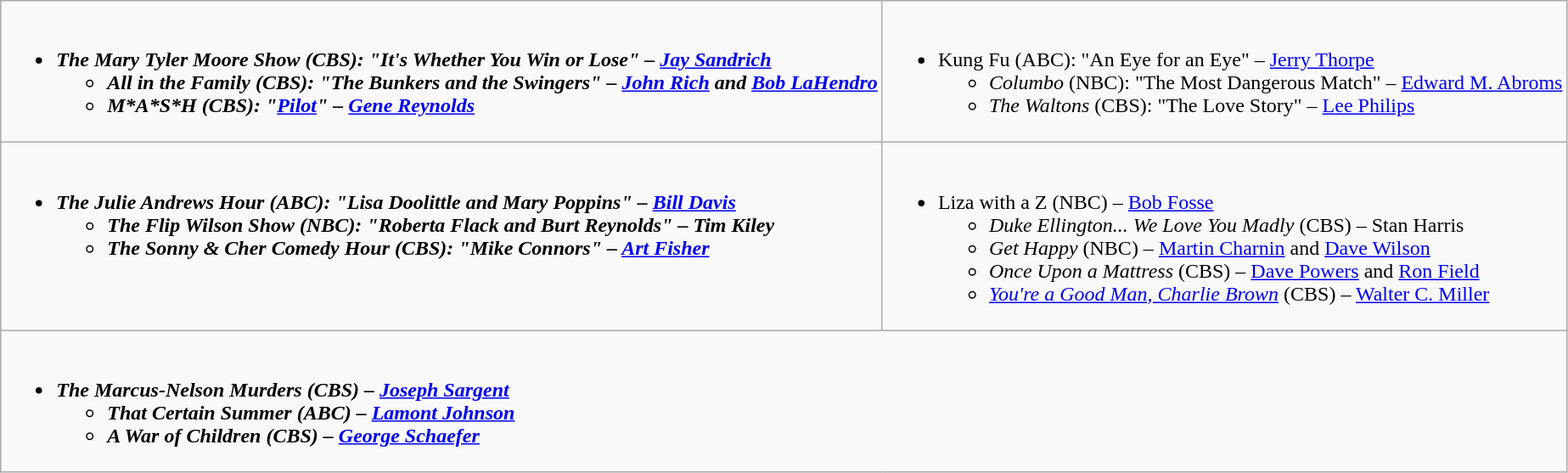<table class="wikitable">
<tr>
<td style="vertical-align:top;"><br><ul><li><strong><em>The Mary Tyler Moore Show<em> (CBS): "It's Whether You Win or Lose" – <a href='#'>Jay Sandrich</a><strong><ul><li></em>All in the Family<em> (CBS): "The Bunkers and the Swingers" – <a href='#'>John Rich</a> and <a href='#'>Bob LaHendro</a></li><li></em>M*A*S*H<em> (CBS): "<a href='#'>Pilot</a>" – <a href='#'>Gene Reynolds</a></li></ul></li></ul></td>
<td style="vertical-align:top;"><br><ul><li></em></strong>Kung Fu</em> (ABC): "An Eye for an Eye" – <a href='#'>Jerry Thorpe</a></strong><ul><li><em>Columbo</em> (NBC): "The Most Dangerous Match" – <a href='#'>Edward M. Abroms</a></li><li><em>The Waltons</em> (CBS): "The Love Story" – <a href='#'>Lee Philips</a></li></ul></li></ul></td>
</tr>
<tr>
<td style="vertical-align:top;"><br><ul><li><strong><em>The Julie Andrews Hour<em> (ABC): "Lisa Doolittle and Mary Poppins" – <a href='#'>Bill Davis</a><strong><ul><li></em>The Flip Wilson Show<em> (NBC): "Roberta Flack and Burt Reynolds" – Tim Kiley</li><li></em>The Sonny & Cher Comedy Hour<em> (CBS): "Mike Connors" – <a href='#'>Art Fisher</a></li></ul></li></ul></td>
<td style="vertical-align:top;"><br><ul><li></em></strong>Liza with a Z</em> (NBC) – <a href='#'>Bob Fosse</a></strong><ul><li><em>Duke Ellington... We Love You Madly</em> (CBS) – Stan Harris</li><li><em>Get Happy</em> (NBC) – <a href='#'>Martin Charnin</a> and <a href='#'>Dave Wilson</a></li><li><em>Once Upon a Mattress</em> (CBS) – <a href='#'>Dave Powers</a> and <a href='#'>Ron Field</a></li><li><em><a href='#'>You're a Good Man, Charlie Brown</a></em> (CBS) – <a href='#'>Walter C. Miller</a></li></ul></li></ul></td>
</tr>
<tr>
<td style="vertical-align:top;" colspan="2"><br><ul><li><strong><em>The Marcus-Nelson Murders<em> (CBS) – <a href='#'>Joseph Sargent</a><strong><ul><li></em>That Certain Summer<em> (ABC) – <a href='#'>Lamont Johnson</a></li><li></em>A War of Children<em> (CBS) – <a href='#'>George Schaefer</a></li></ul></li></ul></td>
</tr>
</table>
